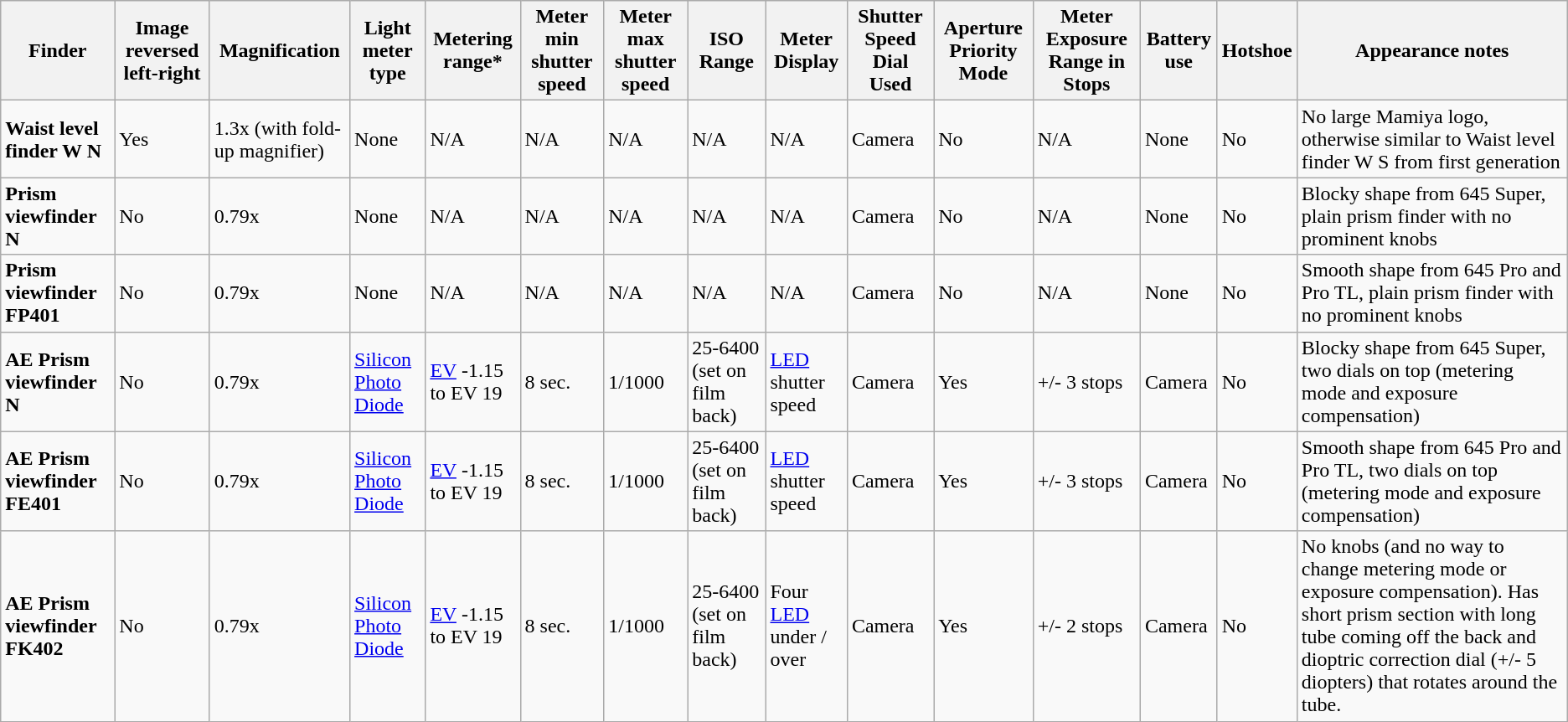<table class="wikitable sortable">
<tr>
<th>Finder</th>
<th>Image reversed left-right</th>
<th>Magnification</th>
<th>Light meter type</th>
<th>Metering range*</th>
<th>Meter min shutter speed</th>
<th>Meter max shutter speed</th>
<th>ISO Range</th>
<th>Meter Display</th>
<th>Shutter Speed Dial Used</th>
<th>Aperture Priority Mode</th>
<th>Meter Exposure Range in Stops</th>
<th>Battery use</th>
<th>Hotshoe</th>
<th>Appearance notes</th>
</tr>
<tr>
<td><strong>Waist level finder W N</strong></td>
<td>Yes</td>
<td>1.3x (with fold-up magnifier)</td>
<td>None</td>
<td>N/A</td>
<td>N/A</td>
<td>N/A</td>
<td>N/A</td>
<td>N/A</td>
<td>Camera</td>
<td>No</td>
<td>N/A</td>
<td>None</td>
<td>No</td>
<td>No large Mamiya logo, otherwise similar to Waist level finder W S from first generation</td>
</tr>
<tr>
<td><strong>Prism viewfinder N</strong></td>
<td>No</td>
<td>0.79x</td>
<td>None</td>
<td>N/A</td>
<td>N/A</td>
<td>N/A</td>
<td>N/A</td>
<td>N/A</td>
<td>Camera</td>
<td>No</td>
<td>N/A</td>
<td>None</td>
<td>No</td>
<td>Blocky shape from 645 Super, plain prism finder with no prominent knobs</td>
</tr>
<tr>
<td><strong>Prism viewfinder FP401</strong></td>
<td>No</td>
<td>0.79x</td>
<td>None</td>
<td>N/A</td>
<td>N/A</td>
<td>N/A</td>
<td>N/A</td>
<td>N/A</td>
<td>Camera</td>
<td>No</td>
<td>N/A</td>
<td>None</td>
<td>No</td>
<td>Smooth shape from 645 Pro and Pro TL, plain prism finder with no prominent knobs</td>
</tr>
<tr>
<td><strong>AE Prism viewfinder N</strong></td>
<td>No</td>
<td>0.79x</td>
<td><a href='#'>Silicon Photo Diode</a></td>
<td><a href='#'>EV</a> -1.15 to EV 19</td>
<td>8 sec.</td>
<td>1/1000</td>
<td>25-6400 (set on film back)</td>
<td><a href='#'>LED</a> shutter speed</td>
<td>Camera</td>
<td>Yes</td>
<td>+/- 3 stops</td>
<td>Camera</td>
<td>No</td>
<td>Blocky shape from 645 Super, two dials on top (metering mode and exposure compensation)</td>
</tr>
<tr>
<td><strong>AE Prism viewfinder FE401</strong></td>
<td>No</td>
<td>0.79x</td>
<td><a href='#'>Silicon Photo Diode</a></td>
<td><a href='#'>EV</a> -1.15 to EV 19</td>
<td>8 sec.</td>
<td>1/1000</td>
<td>25-6400 (set on film back)</td>
<td><a href='#'>LED</a> shutter speed</td>
<td>Camera</td>
<td>Yes</td>
<td>+/- 3 stops</td>
<td>Camera</td>
<td>No</td>
<td>Smooth shape from 645 Pro and Pro TL, two dials on top (metering mode and exposure compensation)</td>
</tr>
<tr>
<td><strong>AE Prism viewfinder FK402</strong></td>
<td>No</td>
<td>0.79x</td>
<td><a href='#'>Silicon Photo Diode</a></td>
<td><a href='#'>EV</a> -1.15 to EV 19</td>
<td>8 sec.</td>
<td>1/1000</td>
<td>25-6400 (set on film back)</td>
<td>Four<br><a href='#'>LED</a> under / over</td>
<td>Camera</td>
<td>Yes</td>
<td>+/- 2 stops</td>
<td>Camera</td>
<td>No</td>
<td>No knobs (and no way to change metering mode or exposure compensation).  Has short prism section with long tube coming off the back and dioptric correction dial (+/- 5 diopters) that rotates around the tube.</td>
</tr>
</table>
